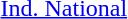<table>
<tr>
<td></td>
<td></td>
<td></td>
</tr>
<tr>
<td></td>
<td><span><span> </span> <a href='#'>Ind. National</a></span></td>
</tr>
</table>
